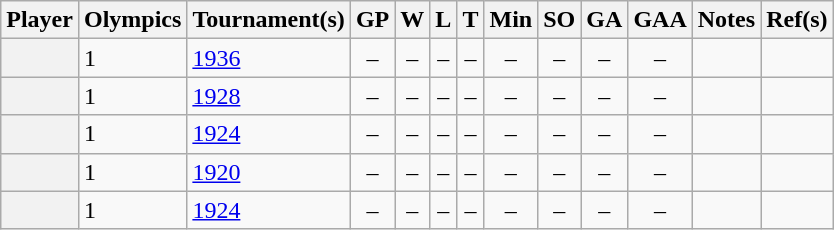<table class="wikitable sortable plainrowheaders" style="text-align:center;">
<tr>
<th scope="col">Player</th>
<th scope="col">Olympics</th>
<th scope="col">Tournament(s)</th>
<th scope="col">GP</th>
<th scope="col">W</th>
<th scope="col">L</th>
<th scope="col">T</th>
<th scope="col">Min</th>
<th scope="col">SO</th>
<th scope="col">GA</th>
<th scope="col">GAA</th>
<th scope="col">Notes</th>
<th scope="col" class="unsortable">Ref(s)</th>
</tr>
<tr>
<th scope="row"></th>
<td align=left>1</td>
<td align=left><a href='#'>1936</a></td>
<td>–</td>
<td>–</td>
<td>–</td>
<td>–</td>
<td>–</td>
<td>–</td>
<td>–</td>
<td>–</td>
<td></td>
<td></td>
</tr>
<tr>
<th scope="row"></th>
<td align=left>1</td>
<td align=left><a href='#'>1928</a></td>
<td>–</td>
<td>–</td>
<td>–</td>
<td>–</td>
<td>–</td>
<td>–</td>
<td>–</td>
<td>–</td>
<td></td>
<td></td>
</tr>
<tr>
<th scope="row"></th>
<td align=left>1</td>
<td align=left><a href='#'>1924</a></td>
<td>–</td>
<td>–</td>
<td>–</td>
<td>–</td>
<td>–</td>
<td>–</td>
<td>–</td>
<td>–</td>
<td></td>
<td></td>
</tr>
<tr>
<th scope="row"></th>
<td align=left>1</td>
<td align=left><a href='#'>1920</a></td>
<td>–</td>
<td>–</td>
<td>–</td>
<td>–</td>
<td>–</td>
<td>–</td>
<td>–</td>
<td>–</td>
<td></td>
<td></td>
</tr>
<tr>
<th scope="row"></th>
<td align=left>1</td>
<td align=left><a href='#'>1924</a></td>
<td>–</td>
<td>–</td>
<td>–</td>
<td>–</td>
<td>–</td>
<td>–</td>
<td>–</td>
<td>–</td>
<td></td>
<td></td>
</tr>
</table>
